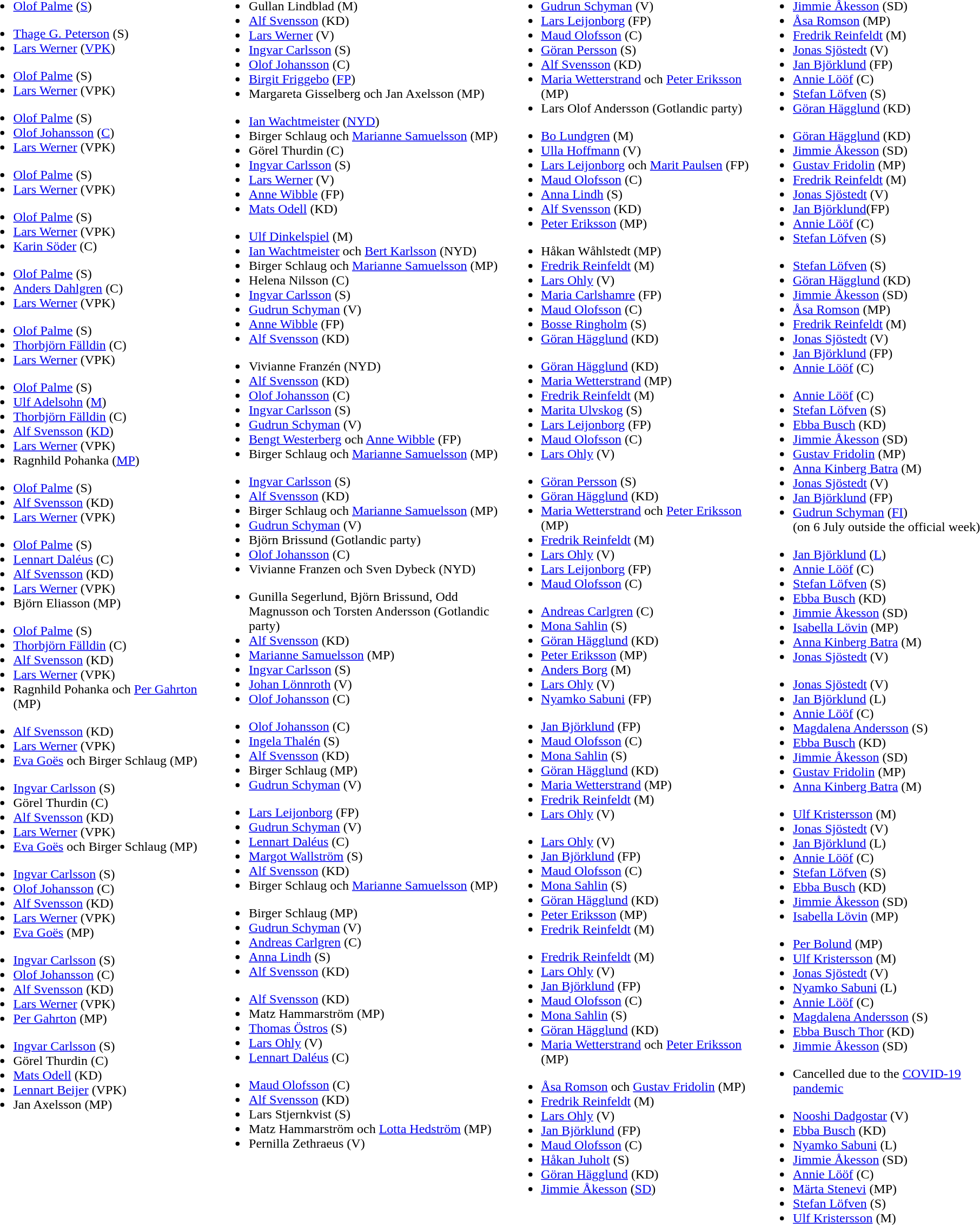<table>
<tr>
<td valign=top><br><ul><li><a href='#'>Olof Palme</a> (<a href='#'>S</a>)</li></ul><ul><li><a href='#'>Thage G. Peterson</a> (S)</li><li><a href='#'>Lars Werner</a> (<a href='#'>VPK</a>)</li></ul><ul><li><a href='#'>Olof Palme</a> (S)</li><li><a href='#'>Lars Werner</a> (VPK)</li></ul><ul><li><a href='#'>Olof Palme</a> (S)</li><li><a href='#'>Olof Johansson</a> (<a href='#'>C</a>)</li><li><a href='#'>Lars Werner</a> (VPK)</li></ul><ul><li><a href='#'>Olof Palme</a> (S)</li><li><a href='#'>Lars Werner</a> (VPK)</li></ul><ul><li><a href='#'>Olof Palme</a> (S)</li><li><a href='#'>Lars Werner</a> (VPK)</li><li><a href='#'>Karin Söder</a> (C)</li></ul><ul><li><a href='#'>Olof Palme</a> (S)</li><li><a href='#'>Anders Dahlgren</a> (C)</li><li><a href='#'>Lars Werner</a> (VPK)</li></ul><ul><li><a href='#'>Olof Palme</a> (S)</li><li><a href='#'>Thorbjörn Fälldin</a> (C)</li><li><a href='#'>Lars Werner</a> (VPK)</li></ul><ul><li><a href='#'>Olof Palme</a> (S)</li><li><a href='#'>Ulf Adelsohn</a> (<a href='#'>M</a>)</li><li><a href='#'>Thorbjörn Fälldin</a> (C)</li><li><a href='#'>Alf Svensson</a> (<a href='#'>KD</a>)</li><li><a href='#'>Lars Werner</a> (VPK)</li><li>Ragnhild Pohanka (<a href='#'>MP</a>)</li></ul><ul><li><a href='#'>Olof Palme</a> (S)</li><li><a href='#'>Alf Svensson</a> (KD)</li><li><a href='#'>Lars Werner</a> (VPK)</li></ul><ul><li><a href='#'>Olof Palme</a> (S)</li><li><a href='#'>Lennart Daléus</a> (C)</li><li><a href='#'>Alf Svensson</a> (KD)</li><li><a href='#'>Lars Werner</a> (VPK)</li><li>Björn Eliasson (MP)</li></ul><ul><li><a href='#'>Olof Palme</a> (S)</li><li><a href='#'>Thorbjörn Fälldin</a> (C)</li><li><a href='#'>Alf Svensson</a> (KD)</li><li><a href='#'>Lars Werner</a> (VPK)</li><li>Ragnhild Pohanka och <a href='#'>Per Gahrton</a> (MP)</li></ul><ul><li><a href='#'>Alf Svensson</a> (KD)</li><li><a href='#'>Lars Werner</a> (VPK)</li><li><a href='#'>Eva Goës</a> och Birger Schlaug (MP)</li></ul><ul><li><a href='#'>Ingvar Carlsson</a> (S)</li><li>Görel Thurdin (C)</li><li><a href='#'>Alf Svensson</a> (KD)</li><li><a href='#'>Lars Werner</a> (VPK)</li><li><a href='#'>Eva Goës</a> och Birger Schlaug (MP)</li></ul><ul><li><a href='#'>Ingvar Carlsson</a> (S)</li><li><a href='#'>Olof Johansson</a> (C)</li><li><a href='#'>Alf Svensson</a> (KD)</li><li><a href='#'>Lars Werner</a> (VPK)</li><li><a href='#'>Eva Goës</a> (MP)</li></ul><ul><li><a href='#'>Ingvar Carlsson</a> (S)</li><li><a href='#'>Olof Johansson</a> (C)</li><li><a href='#'>Alf Svensson</a> (KD)</li><li><a href='#'>Lars Werner</a> (VPK)</li><li><a href='#'>Per Gahrton</a> (MP)</li></ul><ul><li><a href='#'>Ingvar Carlsson</a> (S)</li><li>Görel Thurdin (C)</li><li><a href='#'>Mats Odell</a> (KD)</li><li><a href='#'>Lennart Beijer</a> (VPK)</li><li>Jan Axelsson (MP)</li></ul></td>
<td valign = top><br><ul><li>Gullan Lindblad (M)</li><li><a href='#'>Alf Svensson</a> (KD)</li><li><a href='#'>Lars Werner</a> (V)</li><li><a href='#'>Ingvar Carlsson</a> (S)</li><li><a href='#'>Olof Johansson</a> (C)</li><li><a href='#'>Birgit Friggebo</a> (<a href='#'>FP</a>)</li><li>Margareta Gisselberg och Jan Axelsson (MP)</li></ul><ul><li><a href='#'>Ian Wachtmeister</a> (<a href='#'>NYD</a>)</li><li>Birger Schlaug och <a href='#'>Marianne Samuelsson</a> (MP)</li><li>Görel Thurdin (C)</li><li><a href='#'>Ingvar Carlsson</a> (S)</li><li><a href='#'>Lars Werner</a> (V)</li><li><a href='#'>Anne Wibble</a> (FP)</li><li><a href='#'>Mats Odell</a> (KD)</li></ul><ul><li><a href='#'>Ulf Dinkelspiel</a> (M)</li><li><a href='#'>Ian Wachtmeister</a> och <a href='#'>Bert Karlsson</a> (NYD)</li><li>Birger Schlaug och <a href='#'>Marianne Samuelsson</a> (MP)</li><li>Helena Nilsson (C)</li><li><a href='#'>Ingvar Carlsson</a> (S)</li><li><a href='#'>Gudrun Schyman</a> (V)</li><li><a href='#'>Anne Wibble</a> (FP)</li><li><a href='#'>Alf Svensson</a> (KD)</li></ul><ul><li>Vivianne Franzén (NYD)</li><li><a href='#'>Alf Svensson</a> (KD)</li><li><a href='#'>Olof Johansson</a> (C)</li><li><a href='#'>Ingvar Carlsson</a> (S)</li><li><a href='#'>Gudrun Schyman</a> (V)</li><li><a href='#'>Bengt Westerberg</a> och <a href='#'>Anne Wibble</a> (FP)</li><li>Birger Schlaug och <a href='#'>Marianne Samuelsson</a> (MP)</li></ul><ul><li><a href='#'>Ingvar Carlsson</a> (S)</li><li><a href='#'>Alf Svensson</a> (KD)</li><li>Birger Schlaug och <a href='#'>Marianne Samuelsson</a> (MP)</li><li><a href='#'>Gudrun Schyman</a> (V)</li><li>Björn Brissund (Gotlandic party)</li><li><a href='#'>Olof Johansson</a> (C)</li><li>Vivianne Franzen och Sven Dybeck (NYD)</li></ul><ul><li>Gunilla Segerlund, Björn Brissund, Odd<br> Magnusson och Torsten Andersson (Gotlandic party)</li><li><a href='#'>Alf Svensson</a> (KD)</li><li><a href='#'>Marianne Samuelsson</a> (MP)</li><li><a href='#'>Ingvar Carlsson</a> (S)</li><li><a href='#'>Johan Lönnroth</a> (V)</li><li><a href='#'>Olof Johansson</a> (C)</li></ul><ul><li><a href='#'>Olof Johansson</a> (C)</li><li><a href='#'>Ingela Thalén</a> (S)</li><li><a href='#'>Alf Svensson</a> (KD)</li><li>Birger Schlaug (MP)</li><li><a href='#'>Gudrun Schyman</a> (V)</li></ul><ul><li><a href='#'>Lars Leijonborg</a> (FP)</li><li><a href='#'>Gudrun Schyman</a> (V)</li><li><a href='#'>Lennart Daléus</a> (C)</li><li><a href='#'>Margot Wallström</a> (S)</li><li><a href='#'>Alf Svensson</a> (KD)</li><li>Birger Schlaug och <a href='#'>Marianne Samuelsson</a> (MP)</li></ul><ul><li>Birger Schlaug (MP)</li><li><a href='#'>Gudrun Schyman</a> (V)</li><li><a href='#'>Andreas Carlgren</a> (C)</li><li><a href='#'>Anna Lindh</a> (S)</li><li><a href='#'>Alf Svensson</a> (KD)</li></ul><ul><li><a href='#'>Alf Svensson</a> (KD)</li><li>Matz Hammarström (MP)</li><li><a href='#'>Thomas Östros</a> (S)</li><li><a href='#'>Lars Ohly</a> (V)</li><li><a href='#'>Lennart Daléus</a> (C)</li></ul><ul><li><a href='#'>Maud Olofsson</a> (C)</li><li><a href='#'>Alf Svensson</a> (KD)</li><li>Lars Stjernkvist (S)</li><li>Matz Hammarström och <a href='#'>Lotta Hedström</a> (MP)</li><li>Pernilla Zethraeus (V)</li></ul></td>
<td valign = top><br><ul><li><a href='#'>Gudrun Schyman</a> (V)</li><li><a href='#'>Lars Leijonborg</a> (FP)</li><li><a href='#'>Maud Olofsson</a> (C)</li><li><a href='#'>Göran Persson</a> (S)</li><li><a href='#'>Alf Svensson</a> (KD)</li><li><a href='#'>Maria Wetterstrand</a> och <a href='#'>Peter Eriksson</a> (MP)</li><li>Lars Olof Andersson (Gotlandic party)</li></ul><ul><li><a href='#'>Bo Lundgren</a> (M)</li><li><a href='#'>Ulla Hoffmann</a> (V)</li><li><a href='#'>Lars Leijonborg</a> och <a href='#'>Marit Paulsen</a> (FP)</li><li><a href='#'>Maud Olofsson</a> (C)</li><li><a href='#'>Anna Lindh</a> (S)</li><li><a href='#'>Alf Svensson</a> (KD)</li><li><a href='#'>Peter Eriksson</a> (MP)</li></ul><ul><li>Håkan Wåhlstedt (MP)</li><li><a href='#'>Fredrik Reinfeldt</a> (M)</li><li><a href='#'>Lars Ohly</a> (V)</li><li><a href='#'>Maria Carlshamre</a> (FP)</li><li><a href='#'>Maud Olofsson</a> (C)</li><li><a href='#'>Bosse Ringholm</a> (S)</li><li><a href='#'>Göran Hägglund</a> (KD)</li></ul><ul><li><a href='#'>Göran Hägglund</a> (KD)</li><li><a href='#'>Maria Wetterstrand</a> (MP)</li><li><a href='#'>Fredrik Reinfeldt</a> (M)</li><li><a href='#'>Marita Ulvskog</a> (S)</li><li><a href='#'>Lars Leijonborg</a> (FP)</li><li><a href='#'>Maud Olofsson</a> (C)</li><li><a href='#'>Lars Ohly</a> (V)</li></ul><ul><li><a href='#'>Göran Persson</a> (S)</li><li><a href='#'>Göran Hägglund</a> (KD)</li><li><a href='#'>Maria Wetterstrand</a> och <a href='#'>Peter Eriksson</a> (MP)</li><li><a href='#'>Fredrik Reinfeldt</a> (M)</li><li><a href='#'>Lars Ohly</a> (V)</li><li><a href='#'>Lars Leijonborg</a> (FP)</li><li><a href='#'>Maud Olofsson</a> (C)</li></ul><ul><li><a href='#'>Andreas Carlgren</a> (C)</li><li><a href='#'>Mona Sahlin</a> (S)</li><li><a href='#'>Göran Hägglund</a> (KD)</li><li><a href='#'>Peter Eriksson</a> (MP)</li><li><a href='#'>Anders Borg</a> (M)</li><li><a href='#'>Lars Ohly</a> (V)</li><li><a href='#'>Nyamko Sabuni</a> (FP)</li></ul><ul><li><a href='#'>Jan Björklund</a> (FP)</li><li><a href='#'>Maud Olofsson</a> (C)</li><li><a href='#'>Mona Sahlin</a> (S)</li><li><a href='#'>Göran Hägglund</a> (KD)</li><li><a href='#'>Maria Wetterstrand</a> (MP)</li><li><a href='#'>Fredrik Reinfeldt</a> (M)</li><li><a href='#'>Lars Ohly</a> (V)</li></ul><ul><li><a href='#'>Lars Ohly</a> (V)</li><li><a href='#'>Jan Björklund</a> (FP)</li><li><a href='#'>Maud Olofsson</a> (C)</li><li><a href='#'>Mona Sahlin</a> (S)</li><li><a href='#'>Göran Hägglund</a> (KD)</li><li><a href='#'>Peter Eriksson</a> (MP)</li><li><a href='#'>Fredrik Reinfeldt</a> (M)</li></ul><ul><li><a href='#'>Fredrik Reinfeldt</a> (M)</li><li><a href='#'>Lars Ohly</a> (V)</li><li><a href='#'>Jan Björklund</a> (FP)</li><li><a href='#'>Maud Olofsson</a> (C)</li><li><a href='#'>Mona Sahlin</a> (S)</li><li><a href='#'>Göran Hägglund</a> (KD)</li><li><a href='#'>Maria Wetterstrand</a> och <a href='#'>Peter Eriksson</a> (MP)</li></ul><ul><li><a href='#'>Åsa Romson</a> och <a href='#'>Gustav Fridolin</a> (MP)</li><li><a href='#'>Fredrik Reinfeldt</a> (M)</li><li><a href='#'>Lars Ohly</a> (V)</li><li><a href='#'>Jan Björklund</a> (FP)</li><li><a href='#'>Maud Olofsson</a> (C)</li><li><a href='#'>Håkan Juholt</a> (S)</li><li><a href='#'>Göran Hägglund</a> (KD)</li><li><a href='#'>Jimmie Åkesson</a> (<a href='#'>SD</a>)</li></ul></td>
<td valign = top><br><ul><li><a href='#'>Jimmie Åkesson</a> (SD)</li><li><a href='#'>Åsa Romson</a> (MP)</li><li><a href='#'>Fredrik Reinfeldt</a> (M)</li><li><a href='#'>Jonas Sjöstedt</a> (V)</li><li><a href='#'>Jan Björklund</a> (FP)</li><li><a href='#'>Annie Lööf</a> (C)</li><li><a href='#'>Stefan Löfven</a> (S)</li><li><a href='#'>Göran Hägglund</a> (KD)</li></ul><ul><li><a href='#'>Göran Hägglund</a> (KD)</li><li><a href='#'>Jimmie Åkesson</a> (SD)</li><li><a href='#'>Gustav Fridolin</a> (MP)</li><li><a href='#'>Fredrik Reinfeldt</a> (M)</li><li><a href='#'>Jonas Sjöstedt</a> (V)</li><li><a href='#'>Jan Björklund</a>(FP)</li><li><a href='#'>Annie Lööf</a> (C)</li><li><a href='#'>Stefan Löfven</a> (S)</li></ul><ul><li><a href='#'>Stefan Löfven</a> (S)</li><li><a href='#'>Göran Hägglund</a> (KD)</li><li><a href='#'>Jimmie Åkesson</a> (SD)</li><li><a href='#'>Åsa Romson</a> (MP)</li><li><a href='#'>Fredrik Reinfeldt</a> (M)</li><li><a href='#'>Jonas Sjöstedt</a> (V)</li><li><a href='#'>Jan Björklund</a> (FP)</li><li><a href='#'>Annie Lööf</a> (C)</li></ul><ul><li><a href='#'>Annie Lööf</a> (C)</li><li><a href='#'>Stefan Löfven</a> (S)</li><li><a href='#'>Ebba Busch</a> (KD)</li><li><a href='#'>Jimmie Åkesson</a> (SD)</li><li><a href='#'>Gustav Fridolin</a> (MP)</li><li><a href='#'>Anna Kinberg Batra</a> (M)</li><li><a href='#'>Jonas Sjöstedt</a> (V)</li><li><a href='#'>Jan Björklund</a> (FP)</li><li><a href='#'>Gudrun Schyman</a> (<a href='#'>FI</a>)<br>(on 6 July outside the official week)</li></ul><ul><li><a href='#'>Jan Björklund</a> (<a href='#'>L</a>)</li><li><a href='#'>Annie Lööf</a> (C)</li><li><a href='#'>Stefan Löfven</a> (S)</li><li><a href='#'>Ebba Busch</a> (KD)</li><li><a href='#'>Jimmie Åkesson</a> (SD)</li><li><a href='#'>Isabella Lövin</a> (MP)</li><li><a href='#'>Anna Kinberg Batra</a> (M)</li><li><a href='#'>Jonas Sjöstedt</a> (V)</li></ul><ul><li><a href='#'>Jonas Sjöstedt</a> (V)</li><li><a href='#'>Jan Björklund</a> (L)</li><li><a href='#'>Annie Lööf</a> (C)</li><li><a href='#'>Magdalena Andersson</a> (S)</li><li><a href='#'>Ebba Busch</a> (KD)</li><li><a href='#'>Jimmie Åkesson</a> (SD)</li><li><a href='#'>Gustav Fridolin</a> (MP)</li><li><a href='#'>Anna Kinberg Batra</a> (M)</li></ul><ul><li><a href='#'>Ulf Kristersson</a> (M)</li><li><a href='#'>Jonas Sjöstedt</a> (V)</li><li><a href='#'>Jan Björklund</a> (L)</li><li><a href='#'>Annie Lööf</a> (C)</li><li><a href='#'>Stefan Löfven</a> (S)</li><li><a href='#'>Ebba Busch</a> (KD)</li><li><a href='#'>Jimmie Åkesson</a> (SD)</li><li><a href='#'>Isabella Lövin</a> (MP)</li></ul><ul><li><a href='#'>Per Bolund</a> (MP)</li><li><a href='#'>Ulf Kristersson</a> (M)</li><li><a href='#'>Jonas Sjöstedt</a> (V)</li><li><a href='#'>Nyamko Sabuni</a> (L)</li><li><a href='#'>Annie Lööf</a> (C)</li><li><a href='#'>Magdalena Andersson</a> (S)</li><li><a href='#'>Ebba Busch Thor</a> (KD)</li><li><a href='#'>Jimmie Åkesson</a> (SD)</li></ul><ul><li>Cancelled due to the <a href='#'>COVID-19 pandemic</a></li></ul><ul><li><a href='#'>Nooshi Dadgostar</a> (V)</li><li><a href='#'>Ebba Busch</a> (KD)</li><li><a href='#'>Nyamko Sabuni</a> (L)</li><li><a href='#'>Jimmie Åkesson</a> (SD)</li><li><a href='#'>Annie Lööf</a> (C)</li><li><a href='#'>Märta Stenevi</a> (MP)</li><li><a href='#'>Stefan Löfven</a> (S)</li><li><a href='#'>Ulf Kristersson</a> (M)</li></ul></td>
</tr>
</table>
